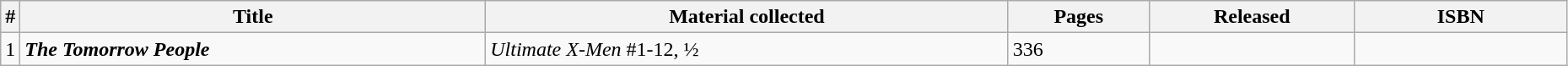<table class="wikitable sortable" width=98%>
<tr>
<th width="4px">#</th>
<th>Title</th>
<th>Material collected</th>
<th>Pages</th>
<th>Released</th>
<th class="unsortable" style="width: 10em;">ISBN</th>
</tr>
<tr>
<td>1</td>
<td><strong><em>The Tomorrow People</em></strong></td>
<td><em>Ultimate X-Men</em> #1-12, ½</td>
<td>336</td>
<td></td>
<td></td>
</tr>
</table>
